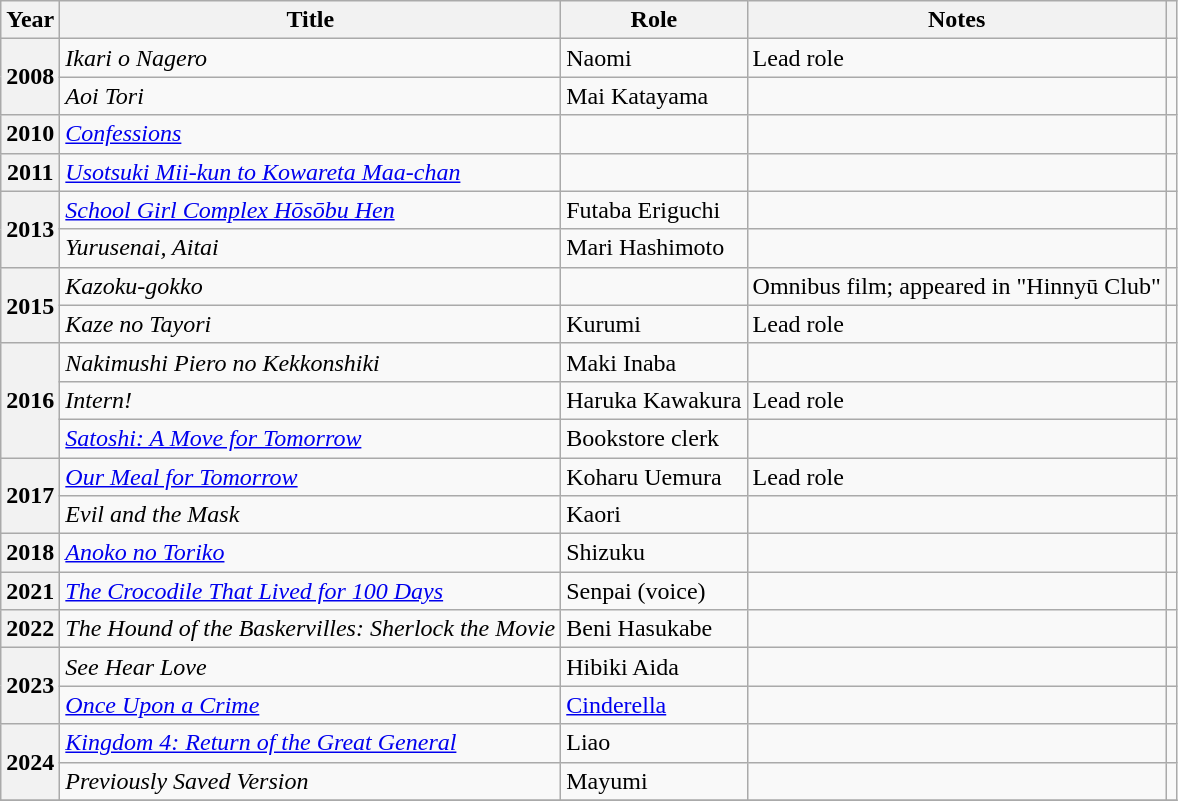<table class="wikitable plainrowheaders sortable">
<tr>
<th scope="col">Year</th>
<th scope="col">Title</th>
<th scope="col">Role</th>
<th scope="col" class="unsortable">Notes</th>
<th scope="col" class="unsortable"></th>
</tr>
<tr>
<th scope="row"  rowspan="2">2008</th>
<td><em>Ikari o Nagero</em></td>
<td>Naomi</td>
<td>Lead role</td>
<td style="text-align:center"></td>
</tr>
<tr>
<td><em>Aoi Tori</em></td>
<td>Mai Katayama</td>
<td></td>
<td style="text-align:center"></td>
</tr>
<tr>
<th scope="row">2010</th>
<td><em><a href='#'>Confessions</a></em></td>
<td></td>
<td></td>
<td style="text-align:center"></td>
</tr>
<tr>
<th scope="row" rowspan="1">2011</th>
<td><em><a href='#'>Usotsuki Mii-kun to Kowareta Maa-chan</a></em></td>
<td></td>
<td></td>
<td style="text-align:center"></td>
</tr>
<tr>
<th scope="row" rowspan="2">2013</th>
<td><em><a href='#'>School Girl Complex Hōsōbu Hen</a></em></td>
<td>Futaba Eriguchi</td>
<td></td>
<td style="text-align:center"></td>
</tr>
<tr>
<td><em>Yurusenai, Aitai</em></td>
<td>Mari Hashimoto</td>
<td></td>
<td style="text-align:center"></td>
</tr>
<tr>
<th scope="row" rowspan="2">2015</th>
<td><em>Kazoku-gokko</em></td>
<td></td>
<td>Omnibus film; appeared in "Hinnyū Club"</td>
<td style="text-align:center"></td>
</tr>
<tr>
<td><em>Kaze no Tayori</em></td>
<td>Kurumi</td>
<td>Lead role</td>
<td style="text-align:center"></td>
</tr>
<tr>
<th scope="row" rowspan="3">2016</th>
<td><em>Nakimushi Piero no Kekkonshiki</em></td>
<td>Maki Inaba</td>
<td></td>
<td style="text-align:center"></td>
</tr>
<tr>
<td><em>Intern!</em></td>
<td>Haruka Kawakura</td>
<td>Lead role</td>
<td style="text-align:center"></td>
</tr>
<tr>
<td><em><a href='#'>Satoshi: A Move for Tomorrow</a></em></td>
<td>Bookstore clerk</td>
<td></td>
<td style="text-align:center"></td>
</tr>
<tr>
<th scope="row" rowspan="2">2017</th>
<td><em><a href='#'>Our Meal for Tomorrow</a></em></td>
<td>Koharu Uemura</td>
<td>Lead role</td>
<td style="text-align:center"></td>
</tr>
<tr>
<td><em>Evil and the Mask</em></td>
<td>Kaori</td>
<td></td>
<td style="text-align:center"></td>
</tr>
<tr>
<th scope="row">2018</th>
<td><em><a href='#'>Anoko no Toriko</a></em></td>
<td>Shizuku</td>
<td></td>
<td style="text-align:center"></td>
</tr>
<tr>
<th scope="row">2021</th>
<td><em><a href='#'>The Crocodile That Lived for 100 Days</a></em></td>
<td>Senpai (voice)</td>
<td></td>
<td style="text-align:center"></td>
</tr>
<tr>
<th scope="row">2022</th>
<td><em>The Hound of the Baskervilles: Sherlock the Movie</em></td>
<td>Beni Hasukabe</td>
<td></td>
<td style="text-align:center"></td>
</tr>
<tr>
<th scope="row" rowspan=2>2023</th>
<td><em>See Hear Love</em></td>
<td>Hibiki Aida</td>
<td></td>
<td style="text-align:center"></td>
</tr>
<tr>
<td><a href='#'><em>Once Upon a Crime</em></a></td>
<td><a href='#'>Cinderella</a></td>
<td></td>
<td style="text-align:center"></td>
</tr>
<tr>
<th scope="row" rowspan=2>2024</th>
<td><em><a href='#'>Kingdom 4: Return of the Great General</a></em></td>
<td>Liao</td>
<td></td>
<td style="text-align:center"></td>
</tr>
<tr>
<td><em>Previously Saved Version</em></td>
<td>Mayumi</td>
<td></td>
<td style="text-align:center"></td>
</tr>
<tr>
</tr>
</table>
